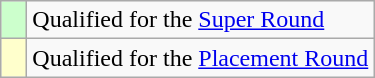<table class="wikitable" style="text-align:left;">
<tr>
<td width=10px bgcolor=#ccffcc></td>
<td>Qualified for the <a href='#'>Super Round</a></td>
</tr>
<tr>
<td width=10px bgcolor=#ffffcc></td>
<td>Qualified for the <a href='#'>Placement Round</a></td>
</tr>
</table>
